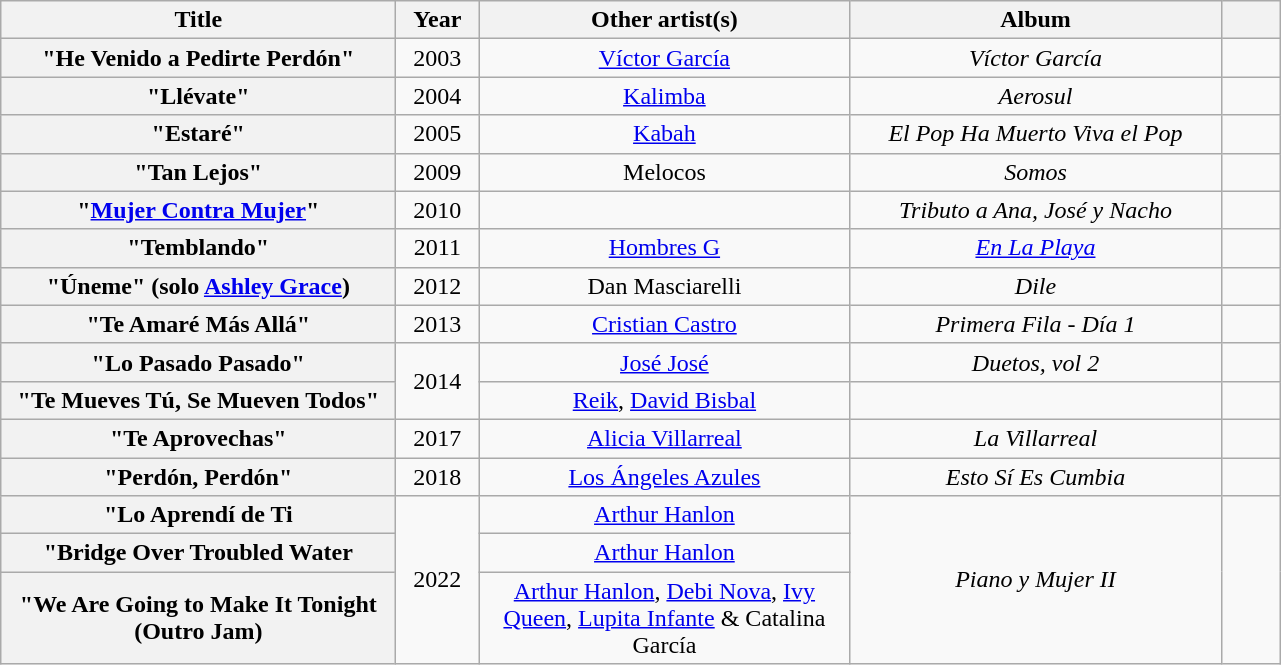<table class="wikitable plainrowheaders" style="text-align:center;" border="1">
<tr>
<th scope="col" style="width:16em;">Title</th>
<th scope="col" style="width:3em;">Year</th>
<th scope="col" style="width:15em;"><strong>Other artist(s)</strong></th>
<th scope="col" style="width:15em;">Album</th>
<th scope="col" style="width:2em;"></th>
</tr>
<tr>
<th scope="row">"He Venido a Pedirte Perdón"</th>
<td>2003</td>
<td><a href='#'>Víctor García</a></td>
<td><em>Víctor García</em></td>
<td></td>
</tr>
<tr>
<th scope="row">"Llévate"</th>
<td>2004</td>
<td><a href='#'>Kalimba</a></td>
<td><em>Aerosul</em></td>
<td></td>
</tr>
<tr>
<th scope="row">"Estaré"</th>
<td>2005</td>
<td><a href='#'>Kabah</a></td>
<td><em>El Pop Ha Muerto Viva el Pop</em></td>
<td></td>
</tr>
<tr>
<th scope="row">"Tan Lejos"</th>
<td>2009</td>
<td>Melocos</td>
<td><em>Somos</em></td>
<td></td>
</tr>
<tr>
<th scope="row">"<a href='#'>Mujer Contra Mujer</a>"</th>
<td>2010</td>
<td></td>
<td><em>Tributo a Ana, José y Nacho</em></td>
<td></td>
</tr>
<tr>
<th scope="row">"Temblando"</th>
<td>2011</td>
<td><a href='#'>Hombres G</a></td>
<td><em><a href='#'>En La Playa</a></em></td>
<td></td>
</tr>
<tr>
<th scope="row">"Úneme" (solo <a href='#'>Ashley Grace</a>)</th>
<td>2012</td>
<td>Dan Masciarelli</td>
<td><em>Dile</em></td>
<td></td>
</tr>
<tr>
<th scope="row">"Te Amaré Más Allá"</th>
<td>2013</td>
<td><a href='#'>Cristian Castro</a></td>
<td><em>Primera Fila - Día 1</em></td>
<td></td>
</tr>
<tr>
<th scope="row">"Lo Pasado Pasado"</th>
<td rowspan="2">2014</td>
<td><a href='#'>José José</a></td>
<td><em>Duetos, vol 2</em></td>
<td></td>
</tr>
<tr>
<th scope="row">"Te Mueves Tú, Se Mueven Todos"</th>
<td><a href='#'>Reik</a>, <a href='#'>David Bisbal</a></td>
<td></td>
<td></td>
</tr>
<tr>
<th scope="row">"Te Aprovechas"</th>
<td>2017</td>
<td><a href='#'>Alicia Villarreal</a></td>
<td><em>La Villarreal</em></td>
<td></td>
</tr>
<tr>
<th scope="row">"Perdón, Perdón"</th>
<td>2018</td>
<td><a href='#'>Los Ángeles Azules</a></td>
<td><em>Esto Sí Es Cumbia</em></td>
<td></td>
</tr>
<tr>
<th scope="row">"Lo Aprendí de Ti</th>
<td rowspan="3">2022</td>
<td><a href='#'>Arthur Hanlon</a></td>
<td rowspan="3"><em>Piano y Mujer II</em></td>
<td rowspan="3"></td>
</tr>
<tr>
<th scope="row">"Bridge Over Troubled Water</th>
<td><a href='#'>Arthur Hanlon</a></td>
</tr>
<tr>
<th scope="row">"We Are Going to Make It Tonight (Outro Jam)</th>
<td><a href='#'>Arthur Hanlon</a>, <a href='#'>Debi Nova</a>, <a href='#'>Ivy Queen</a>, <a href='#'>Lupita Infante</a> & Catalina García</td>
</tr>
</table>
